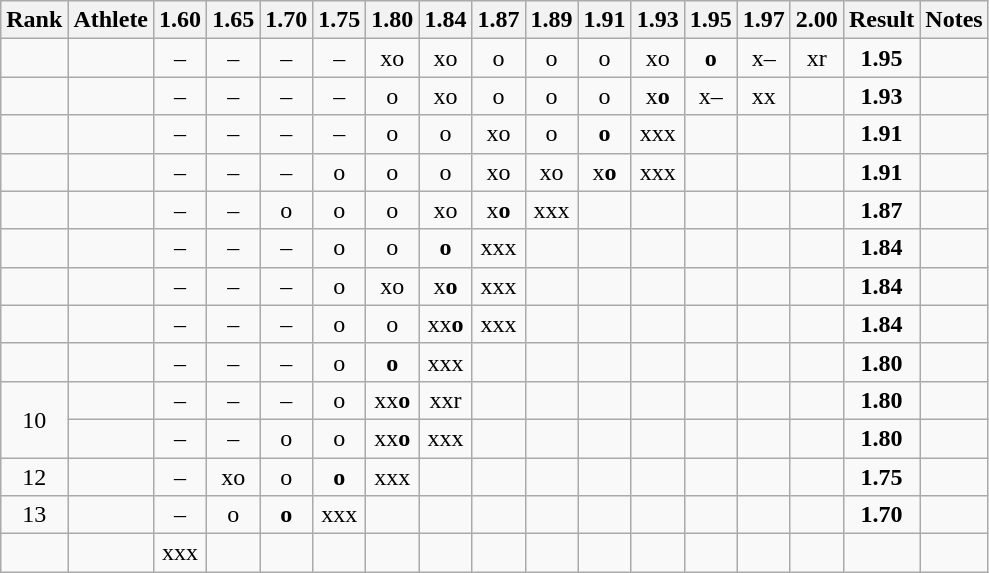<table class="wikitable sortable" style="text-align:center">
<tr>
<th>Rank</th>
<th>Athlete</th>
<th class="unsortable">1.60</th>
<th class="unsortable">1.65</th>
<th class="unsortable">1.70</th>
<th class="unsortable">1.75</th>
<th class="unsortable">1.80</th>
<th class="unsortable">1.84</th>
<th class="unsortable">1.87</th>
<th class="unsortable">1.89</th>
<th class="unsortable">1.91</th>
<th class="unsortable">1.93</th>
<th class="unsortable">1.95</th>
<th class="unsortable">1.97</th>
<th class="unsortable">2.00</th>
<th>Result</th>
<th>Notes</th>
</tr>
<tr>
<td></td>
<td align="left"></td>
<td>–</td>
<td>–</td>
<td>–</td>
<td>–</td>
<td>xo</td>
<td>xo</td>
<td>o</td>
<td>o</td>
<td>o</td>
<td>xo</td>
<td><strong>o </strong></td>
<td>x–</td>
<td>xr</td>
<td><strong>1.95</strong></td>
<td></td>
</tr>
<tr>
<td></td>
<td align="left"></td>
<td>–</td>
<td>–</td>
<td>–</td>
<td>–</td>
<td>o</td>
<td>xo</td>
<td>o</td>
<td>o</td>
<td>o</td>
<td>x<strong>o</strong></td>
<td>x–</td>
<td>xx</td>
<td></td>
<td><strong>1.93</strong></td>
<td></td>
</tr>
<tr>
<td></td>
<td align="left"></td>
<td>–</td>
<td>–</td>
<td>–</td>
<td>–</td>
<td>o</td>
<td>o</td>
<td>xo</td>
<td>o</td>
<td><strong>o </strong></td>
<td>xxx</td>
<td></td>
<td></td>
<td></td>
<td><strong>1.91</strong></td>
<td></td>
</tr>
<tr>
<td></td>
<td align="left"></td>
<td>–</td>
<td>–</td>
<td>–</td>
<td>o</td>
<td>o</td>
<td>o</td>
<td>xo</td>
<td>xo</td>
<td>x<strong>o </strong></td>
<td>xxx</td>
<td></td>
<td></td>
<td></td>
<td><strong>1.91</strong></td>
<td></td>
</tr>
<tr>
<td></td>
<td align="left"></td>
<td>–</td>
<td>–</td>
<td>o</td>
<td>o</td>
<td>o</td>
<td>xo</td>
<td>x<strong>o </strong></td>
<td>xxx</td>
<td></td>
<td></td>
<td></td>
<td></td>
<td></td>
<td><strong>1.87</strong></td>
<td></td>
</tr>
<tr>
<td></td>
<td align="left"></td>
<td>–</td>
<td>–</td>
<td>–</td>
<td>o</td>
<td>o</td>
<td><strong>o </strong></td>
<td>xxx</td>
<td></td>
<td></td>
<td></td>
<td></td>
<td></td>
<td></td>
<td><strong>1.84</strong></td>
<td></td>
</tr>
<tr>
<td></td>
<td align="left"></td>
<td>–</td>
<td>–</td>
<td>–</td>
<td>o</td>
<td>xo</td>
<td>x<strong>o </strong></td>
<td>xxx</td>
<td></td>
<td></td>
<td></td>
<td></td>
<td></td>
<td></td>
<td><strong>1.84</strong></td>
<td></td>
</tr>
<tr>
<td></td>
<td align="left"></td>
<td>–</td>
<td>–</td>
<td>–</td>
<td>o</td>
<td>o</td>
<td>xx<strong>o</strong></td>
<td>xxx</td>
<td></td>
<td></td>
<td></td>
<td></td>
<td></td>
<td></td>
<td><strong>1.84</strong></td>
<td></td>
</tr>
<tr>
<td></td>
<td align="left"></td>
<td>–</td>
<td>–</td>
<td>–</td>
<td>o</td>
<td><strong>o </strong></td>
<td>xxx</td>
<td></td>
<td></td>
<td></td>
<td></td>
<td></td>
<td></td>
<td></td>
<td><strong>1.80</strong></td>
<td></td>
</tr>
<tr>
<td rowspan=2>10</td>
<td align="left"></td>
<td>–</td>
<td>–</td>
<td>–</td>
<td>o</td>
<td>xx<strong>o </strong></td>
<td>xxr</td>
<td></td>
<td></td>
<td></td>
<td></td>
<td></td>
<td></td>
<td></td>
<td><strong>1.80</strong></td>
<td></td>
</tr>
<tr>
<td align="left"></td>
<td>–</td>
<td>–</td>
<td>o</td>
<td>o</td>
<td>xx<strong>o </strong></td>
<td>xxx</td>
<td></td>
<td></td>
<td></td>
<td></td>
<td></td>
<td></td>
<td></td>
<td><strong>1.80</strong></td>
<td></td>
</tr>
<tr>
<td>12</td>
<td align="left"></td>
<td>–</td>
<td>xo</td>
<td>o</td>
<td><strong>o </strong></td>
<td>xxx</td>
<td></td>
<td></td>
<td></td>
<td></td>
<td></td>
<td></td>
<td></td>
<td></td>
<td><strong>1.75</strong></td>
<td></td>
</tr>
<tr>
<td>13</td>
<td align="left"></td>
<td>–</td>
<td>o</td>
<td><strong>o </strong></td>
<td>xxx</td>
<td></td>
<td></td>
<td></td>
<td></td>
<td></td>
<td></td>
<td></td>
<td></td>
<td></td>
<td><strong>1.70</strong></td>
<td></td>
</tr>
<tr>
<td></td>
<td align="left"></td>
<td>xxx</td>
<td></td>
<td></td>
<td></td>
<td></td>
<td></td>
<td></td>
<td></td>
<td></td>
<td></td>
<td></td>
<td></td>
<td></td>
<td><strong></strong></td>
<td></td>
</tr>
</table>
